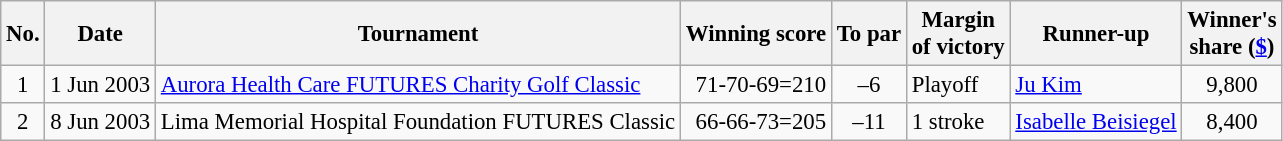<table class="wikitable" style="font-size:95%;">
<tr>
<th>No.</th>
<th>Date</th>
<th>Tournament</th>
<th>Winning score</th>
<th>To par</th>
<th>Margin<br>of victory</th>
<th>Runner-up</th>
<th>Winner's<br>share (<a href='#'>$</a>)</th>
</tr>
<tr>
<td align=center>1</td>
<td align=right>1 Jun 2003</td>
<td><a href='#'>Aurora Health Care FUTURES Charity Golf Classic</a></td>
<td align=right>71-70-69=210</td>
<td align=center>–6</td>
<td>Playoff</td>
<td> <a href='#'>Ju Kim</a></td>
<td align=center>9,800</td>
</tr>
<tr>
<td align=center>2</td>
<td align=right>8 Jun 2003</td>
<td>Lima Memorial Hospital Foundation FUTURES Classic</td>
<td align=right>66-66-73=205</td>
<td align=center>–11</td>
<td>1 stroke</td>
<td> <a href='#'>Isabelle Beisiegel</a></td>
<td align=center>8,400</td>
</tr>
</table>
